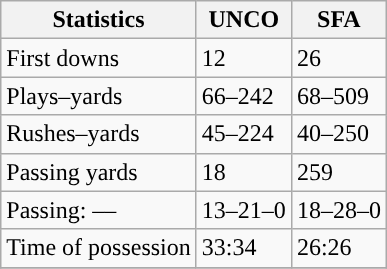<table class="wikitable" style="float: left;">
<tr>
<th>Statistics</th>
<th>UNCO</th>
<th>SFA</th>
</tr>
<tr>
<td>First downs</td>
<td>12</td>
<td>26</td>
</tr>
<tr>
<td>Plays–yards</td>
<td>66–242</td>
<td>68–509</td>
</tr>
<tr>
<td>Rushes–yards</td>
<td>45–224</td>
<td>40–250</td>
</tr>
<tr>
<td>Passing yards</td>
<td>18</td>
<td>259</td>
</tr>
<tr>
<td>Passing: ––</td>
<td>13–21–0</td>
<td>18–28–0</td>
</tr>
<tr>
<td>Time of possession</td>
<td>33:34</td>
<td>26:26</td>
</tr>
<tr>
</tr>
</table>
